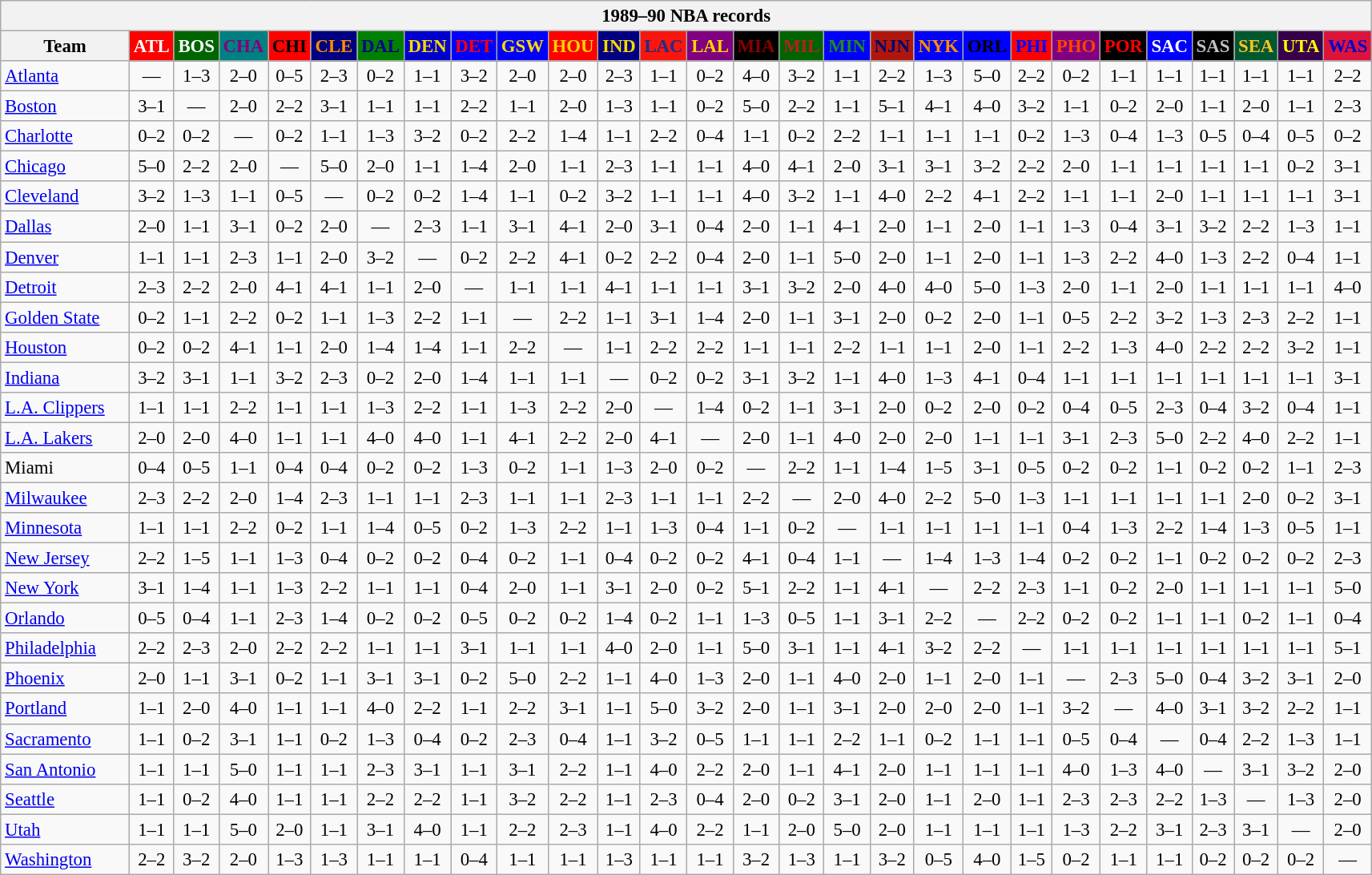<table class="wikitable" style="font-size:95%; text-align:center;">
<tr>
<th colspan=28>1989–90 NBA records</th>
</tr>
<tr>
<th width=100>Team</th>
<th style="background:#FF0000;color:#FFFFFF;width=35">ATL</th>
<th style="background:#006400;color:#FFFFFF;width=35">BOS</th>
<th style="background:#008080;color:#800080;width=35">CHA</th>
<th style="background:#FF0000;color:#000000;width=35">CHI</th>
<th style="background:#000080;color:#FF8C00;width=35">CLE</th>
<th style="background:#008000;color:#00008B;width=35">DAL</th>
<th style="background:#0000CD;color:#FFD700;width=35">DEN</th>
<th style="background:#0000FF;color:#FF0000;width=35">DET</th>
<th style="background:#0000FF;color:#FFD700;width=35">GSW</th>
<th style="background:#FF0000;color:#FFD700;width=35">HOU</th>
<th style="background:#000080;color:#FFD700;width=35">IND</th>
<th style="background:#F9160D;color:#1A2E8B;width=35">LAC</th>
<th style="background:#800080;color:#FFD700;width=35">LAL</th>
<th style="background:#000000;color:#8B0000;width=35">MIA</th>
<th style="background:#006400;color:#B22222;width=35">MIL</th>
<th style="background:#0000FF;color:#228B22;width=35">MIN</th>
<th style="background:#B0170C;color:#00056D;width=35">NJN</th>
<th style="background:#0000FF;color:#FF8C00;width=35">NYK</th>
<th style="background:#0000FF;color:#000000;width=35">ORL</th>
<th style="background:#FF0000;color:#0000FF;width=35">PHI</th>
<th style="background:#800080;color:#FF4500;width=35">PHO</th>
<th style="background:#000000;color:#FF0000;width=35">POR</th>
<th style="background:#0000FF;color:#FFFFFF;width=35">SAC</th>
<th style="background:#000000;color:#C0C0C0;width=35">SAS</th>
<th style="background:#005831;color:#FFC322;width=35">SEA</th>
<th style="background:#36004A;color:#FFFF00;width=35">UTA</th>
<th style="background:#DC143C;color:#0000CD;width=35">WAS</th>
</tr>
<tr>
<td style="text-align:left;"><a href='#'>Atlanta</a></td>
<td>—</td>
<td>1–3</td>
<td>2–0</td>
<td>0–5</td>
<td>2–3</td>
<td>0–2</td>
<td>1–1</td>
<td>3–2</td>
<td>2–0</td>
<td>2–0</td>
<td>2–3</td>
<td>1–1</td>
<td>0–2</td>
<td>4–0</td>
<td>3–2</td>
<td>1–1</td>
<td>2–2</td>
<td>1–3</td>
<td>5–0</td>
<td>2–2</td>
<td>0–2</td>
<td>1–1</td>
<td>1–1</td>
<td>1–1</td>
<td>1–1</td>
<td>1–1</td>
<td>2–2</td>
</tr>
<tr>
<td style="text-align:left;"><a href='#'>Boston</a></td>
<td>3–1</td>
<td>—</td>
<td>2–0</td>
<td>2–2</td>
<td>3–1</td>
<td>1–1</td>
<td>1–1</td>
<td>2–2</td>
<td>1–1</td>
<td>2–0</td>
<td>1–3</td>
<td>1–1</td>
<td>0–2</td>
<td>5–0</td>
<td>2–2</td>
<td>1–1</td>
<td>5–1</td>
<td>4–1</td>
<td>4–0</td>
<td>3–2</td>
<td>1–1</td>
<td>0–2</td>
<td>2–0</td>
<td>1–1</td>
<td>2–0</td>
<td>1–1</td>
<td>2–3</td>
</tr>
<tr>
<td style="text-align:left;"><a href='#'>Charlotte</a></td>
<td>0–2</td>
<td>0–2</td>
<td>—</td>
<td>0–2</td>
<td>1–1</td>
<td>1–3</td>
<td>3–2</td>
<td>0–2</td>
<td>2–2</td>
<td>1–4</td>
<td>1–1</td>
<td>2–2</td>
<td>0–4</td>
<td>1–1</td>
<td>0–2</td>
<td>2–2</td>
<td>1–1</td>
<td>1–1</td>
<td>1–1</td>
<td>0–2</td>
<td>1–3</td>
<td>0–4</td>
<td>1–3</td>
<td>0–5</td>
<td>0–4</td>
<td>0–5</td>
<td>0–2</td>
</tr>
<tr>
<td style="text-align:left;"><a href='#'>Chicago</a></td>
<td>5–0</td>
<td>2–2</td>
<td>2–0</td>
<td>—</td>
<td>5–0</td>
<td>2–0</td>
<td>1–1</td>
<td>1–4</td>
<td>2–0</td>
<td>1–1</td>
<td>2–3</td>
<td>1–1</td>
<td>1–1</td>
<td>4–0</td>
<td>4–1</td>
<td>2–0</td>
<td>3–1</td>
<td>3–1</td>
<td>3–2</td>
<td>2–2</td>
<td>2–0</td>
<td>1–1</td>
<td>1–1</td>
<td>1–1</td>
<td>1–1</td>
<td>0–2</td>
<td>3–1</td>
</tr>
<tr>
<td style="text-align:left;"><a href='#'>Cleveland</a></td>
<td>3–2</td>
<td>1–3</td>
<td>1–1</td>
<td>0–5</td>
<td>—</td>
<td>0–2</td>
<td>0–2</td>
<td>1–4</td>
<td>1–1</td>
<td>0–2</td>
<td>3–2</td>
<td>1–1</td>
<td>1–1</td>
<td>4–0</td>
<td>3–2</td>
<td>1–1</td>
<td>4–0</td>
<td>2–2</td>
<td>4–1</td>
<td>2–2</td>
<td>1–1</td>
<td>1–1</td>
<td>2–0</td>
<td>1–1</td>
<td>1–1</td>
<td>1–1</td>
<td>3–1</td>
</tr>
<tr>
<td style="text-align:left;"><a href='#'>Dallas</a></td>
<td>2–0</td>
<td>1–1</td>
<td>3–1</td>
<td>0–2</td>
<td>2–0</td>
<td>—</td>
<td>2–3</td>
<td>1–1</td>
<td>3–1</td>
<td>4–1</td>
<td>2–0</td>
<td>3–1</td>
<td>0–4</td>
<td>2–0</td>
<td>1–1</td>
<td>4–1</td>
<td>2–0</td>
<td>1–1</td>
<td>2–0</td>
<td>1–1</td>
<td>1–3</td>
<td>0–4</td>
<td>3–1</td>
<td>3–2</td>
<td>2–2</td>
<td>1–3</td>
<td>1–1</td>
</tr>
<tr>
<td style="text-align:left;"><a href='#'>Denver</a></td>
<td>1–1</td>
<td>1–1</td>
<td>2–3</td>
<td>1–1</td>
<td>2–0</td>
<td>3–2</td>
<td>—</td>
<td>0–2</td>
<td>2–2</td>
<td>4–1</td>
<td>0–2</td>
<td>2–2</td>
<td>0–4</td>
<td>2–0</td>
<td>1–1</td>
<td>5–0</td>
<td>2–0</td>
<td>1–1</td>
<td>2–0</td>
<td>1–1</td>
<td>1–3</td>
<td>2–2</td>
<td>4–0</td>
<td>1–3</td>
<td>2–2</td>
<td>0–4</td>
<td>1–1</td>
</tr>
<tr>
<td style="text-align:left;"><a href='#'>Detroit</a></td>
<td>2–3</td>
<td>2–2</td>
<td>2–0</td>
<td>4–1</td>
<td>4–1</td>
<td>1–1</td>
<td>2–0</td>
<td>—</td>
<td>1–1</td>
<td>1–1</td>
<td>4–1</td>
<td>1–1</td>
<td>1–1</td>
<td>3–1</td>
<td>3–2</td>
<td>2–0</td>
<td>4–0</td>
<td>4–0</td>
<td>5–0</td>
<td>1–3</td>
<td>2–0</td>
<td>1–1</td>
<td>2–0</td>
<td>1–1</td>
<td>1–1</td>
<td>1–1</td>
<td>4–0</td>
</tr>
<tr>
<td style="text-align:left;"><a href='#'>Golden State</a></td>
<td>0–2</td>
<td>1–1</td>
<td>2–2</td>
<td>0–2</td>
<td>1–1</td>
<td>1–3</td>
<td>2–2</td>
<td>1–1</td>
<td>—</td>
<td>2–2</td>
<td>1–1</td>
<td>3–1</td>
<td>1–4</td>
<td>2–0</td>
<td>1–1</td>
<td>3–1</td>
<td>2–0</td>
<td>0–2</td>
<td>2–0</td>
<td>1–1</td>
<td>0–5</td>
<td>2–2</td>
<td>3–2</td>
<td>1–3</td>
<td>2–3</td>
<td>2–2</td>
<td>1–1</td>
</tr>
<tr>
<td style="text-align:left;"><a href='#'>Houston</a></td>
<td>0–2</td>
<td>0–2</td>
<td>4–1</td>
<td>1–1</td>
<td>2–0</td>
<td>1–4</td>
<td>1–4</td>
<td>1–1</td>
<td>2–2</td>
<td>—</td>
<td>1–1</td>
<td>2–2</td>
<td>2–2</td>
<td>1–1</td>
<td>1–1</td>
<td>2–2</td>
<td>1–1</td>
<td>1–1</td>
<td>2–0</td>
<td>1–1</td>
<td>2–2</td>
<td>1–3</td>
<td>4–0</td>
<td>2–2</td>
<td>2–2</td>
<td>3–2</td>
<td>1–1</td>
</tr>
<tr>
<td style="text-align:left;"><a href='#'>Indiana</a></td>
<td>3–2</td>
<td>3–1</td>
<td>1–1</td>
<td>3–2</td>
<td>2–3</td>
<td>0–2</td>
<td>2–0</td>
<td>1–4</td>
<td>1–1</td>
<td>1–1</td>
<td>—</td>
<td>0–2</td>
<td>0–2</td>
<td>3–1</td>
<td>3–2</td>
<td>1–1</td>
<td>4–0</td>
<td>1–3</td>
<td>4–1</td>
<td>0–4</td>
<td>1–1</td>
<td>1–1</td>
<td>1–1</td>
<td>1–1</td>
<td>1–1</td>
<td>1–1</td>
<td>3–1</td>
</tr>
<tr>
<td style="text-align:left;"><a href='#'>L.A. Clippers</a></td>
<td>1–1</td>
<td>1–1</td>
<td>2–2</td>
<td>1–1</td>
<td>1–1</td>
<td>1–3</td>
<td>2–2</td>
<td>1–1</td>
<td>1–3</td>
<td>2–2</td>
<td>2–0</td>
<td>—</td>
<td>1–4</td>
<td>0–2</td>
<td>1–1</td>
<td>3–1</td>
<td>2–0</td>
<td>0–2</td>
<td>2–0</td>
<td>0–2</td>
<td>0–4</td>
<td>0–5</td>
<td>2–3</td>
<td>0–4</td>
<td>3–2</td>
<td>0–4</td>
<td>1–1</td>
</tr>
<tr>
<td style="text-align:left;"><a href='#'>L.A. Lakers</a></td>
<td>2–0</td>
<td>2–0</td>
<td>4–0</td>
<td>1–1</td>
<td>1–1</td>
<td>4–0</td>
<td>4–0</td>
<td>1–1</td>
<td>4–1</td>
<td>2–2</td>
<td>2–0</td>
<td>4–1</td>
<td>—</td>
<td>2–0</td>
<td>1–1</td>
<td>4–0</td>
<td>2–0</td>
<td>2–0</td>
<td>1–1</td>
<td>1–1</td>
<td>3–1</td>
<td>2–3</td>
<td>5–0</td>
<td>2–2</td>
<td>4–0</td>
<td>2–2</td>
<td>1–1</td>
</tr>
<tr>
<td style="text-align:left;">Miami</td>
<td>0–4</td>
<td>0–5</td>
<td>1–1</td>
<td>0–4</td>
<td>0–4</td>
<td>0–2</td>
<td>0–2</td>
<td>1–3</td>
<td>0–2</td>
<td>1–1</td>
<td>1–3</td>
<td>2–0</td>
<td>0–2</td>
<td>—</td>
<td>2–2</td>
<td>1–1</td>
<td>1–4</td>
<td>1–5</td>
<td>3–1</td>
<td>0–5</td>
<td>0–2</td>
<td>0–2</td>
<td>1–1</td>
<td>0–2</td>
<td>0–2</td>
<td>1–1</td>
<td>2–3</td>
</tr>
<tr>
<td style="text-align:left;"><a href='#'>Milwaukee</a></td>
<td>2–3</td>
<td>2–2</td>
<td>2–0</td>
<td>1–4</td>
<td>2–3</td>
<td>1–1</td>
<td>1–1</td>
<td>2–3</td>
<td>1–1</td>
<td>1–1</td>
<td>2–3</td>
<td>1–1</td>
<td>1–1</td>
<td>2–2</td>
<td>—</td>
<td>2–0</td>
<td>4–0</td>
<td>2–2</td>
<td>5–0</td>
<td>1–3</td>
<td>1–1</td>
<td>1–1</td>
<td>1–1</td>
<td>1–1</td>
<td>2–0</td>
<td>0–2</td>
<td>3–1</td>
</tr>
<tr>
<td style="text-align:left;"><a href='#'>Minnesota</a></td>
<td>1–1</td>
<td>1–1</td>
<td>2–2</td>
<td>0–2</td>
<td>1–1</td>
<td>1–4</td>
<td>0–5</td>
<td>0–2</td>
<td>1–3</td>
<td>2–2</td>
<td>1–1</td>
<td>1–3</td>
<td>0–4</td>
<td>1–1</td>
<td>0–2</td>
<td>—</td>
<td>1–1</td>
<td>1–1</td>
<td>1–1</td>
<td>1–1</td>
<td>0–4</td>
<td>1–3</td>
<td>2–2</td>
<td>1–4</td>
<td>1–3</td>
<td>0–5</td>
<td>1–1</td>
</tr>
<tr>
<td style="text-align:left;"><a href='#'>New Jersey</a></td>
<td>2–2</td>
<td>1–5</td>
<td>1–1</td>
<td>1–3</td>
<td>0–4</td>
<td>0–2</td>
<td>0–2</td>
<td>0–4</td>
<td>0–2</td>
<td>1–1</td>
<td>0–4</td>
<td>0–2</td>
<td>0–2</td>
<td>4–1</td>
<td>0–4</td>
<td>1–1</td>
<td>—</td>
<td>1–4</td>
<td>1–3</td>
<td>1–4</td>
<td>0–2</td>
<td>0–2</td>
<td>1–1</td>
<td>0–2</td>
<td>0–2</td>
<td>0–2</td>
<td>2–3</td>
</tr>
<tr>
<td style="text-align:left;"><a href='#'>New York</a></td>
<td>3–1</td>
<td>1–4</td>
<td>1–1</td>
<td>1–3</td>
<td>2–2</td>
<td>1–1</td>
<td>1–1</td>
<td>0–4</td>
<td>2–0</td>
<td>1–1</td>
<td>3–1</td>
<td>2–0</td>
<td>0–2</td>
<td>5–1</td>
<td>2–2</td>
<td>1–1</td>
<td>4–1</td>
<td>—</td>
<td>2–2</td>
<td>2–3</td>
<td>1–1</td>
<td>0–2</td>
<td>2–0</td>
<td>1–1</td>
<td>1–1</td>
<td>1–1</td>
<td>5–0</td>
</tr>
<tr>
<td style="text-align:left;"><a href='#'>Orlando</a></td>
<td>0–5</td>
<td>0–4</td>
<td>1–1</td>
<td>2–3</td>
<td>1–4</td>
<td>0–2</td>
<td>0–2</td>
<td>0–5</td>
<td>0–2</td>
<td>0–2</td>
<td>1–4</td>
<td>0–2</td>
<td>1–1</td>
<td>1–3</td>
<td>0–5</td>
<td>1–1</td>
<td>3–1</td>
<td>2–2</td>
<td>—</td>
<td>2–2</td>
<td>0–2</td>
<td>0–2</td>
<td>1–1</td>
<td>1–1</td>
<td>0–2</td>
<td>1–1</td>
<td>0–4</td>
</tr>
<tr>
<td style="text-align:left;"><a href='#'>Philadelphia</a></td>
<td>2–2</td>
<td>2–3</td>
<td>2–0</td>
<td>2–2</td>
<td>2–2</td>
<td>1–1</td>
<td>1–1</td>
<td>3–1</td>
<td>1–1</td>
<td>1–1</td>
<td>4–0</td>
<td>2–0</td>
<td>1–1</td>
<td>5–0</td>
<td>3–1</td>
<td>1–1</td>
<td>4–1</td>
<td>3–2</td>
<td>2–2</td>
<td>—</td>
<td>1–1</td>
<td>1–1</td>
<td>1–1</td>
<td>1–1</td>
<td>1–1</td>
<td>1–1</td>
<td>5–1</td>
</tr>
<tr>
<td style="text-align:left;"><a href='#'>Phoenix</a></td>
<td>2–0</td>
<td>1–1</td>
<td>3–1</td>
<td>0–2</td>
<td>1–1</td>
<td>3–1</td>
<td>3–1</td>
<td>0–2</td>
<td>5–0</td>
<td>2–2</td>
<td>1–1</td>
<td>4–0</td>
<td>1–3</td>
<td>2–0</td>
<td>1–1</td>
<td>4–0</td>
<td>2–0</td>
<td>1–1</td>
<td>2–0</td>
<td>1–1</td>
<td>—</td>
<td>2–3</td>
<td>5–0</td>
<td>0–4</td>
<td>3–2</td>
<td>3–1</td>
<td>2–0</td>
</tr>
<tr>
<td style="text-align:left;"><a href='#'>Portland</a></td>
<td>1–1</td>
<td>2–0</td>
<td>4–0</td>
<td>1–1</td>
<td>1–1</td>
<td>4–0</td>
<td>2–2</td>
<td>1–1</td>
<td>2–2</td>
<td>3–1</td>
<td>1–1</td>
<td>5–0</td>
<td>3–2</td>
<td>2–0</td>
<td>1–1</td>
<td>3–1</td>
<td>2–0</td>
<td>2–0</td>
<td>2–0</td>
<td>1–1</td>
<td>3–2</td>
<td>—</td>
<td>4–0</td>
<td>3–1</td>
<td>3–2</td>
<td>2–2</td>
<td>1–1</td>
</tr>
<tr>
<td style="text-align:left;"><a href='#'>Sacramento</a></td>
<td>1–1</td>
<td>0–2</td>
<td>3–1</td>
<td>1–1</td>
<td>0–2</td>
<td>1–3</td>
<td>0–4</td>
<td>0–2</td>
<td>2–3</td>
<td>0–4</td>
<td>1–1</td>
<td>3–2</td>
<td>0–5</td>
<td>1–1</td>
<td>1–1</td>
<td>2–2</td>
<td>1–1</td>
<td>0–2</td>
<td>1–1</td>
<td>1–1</td>
<td>0–5</td>
<td>0–4</td>
<td>—</td>
<td>0–4</td>
<td>2–2</td>
<td>1–3</td>
<td>1–1</td>
</tr>
<tr>
<td style="text-align:left;"><a href='#'>San Antonio</a></td>
<td>1–1</td>
<td>1–1</td>
<td>5–0</td>
<td>1–1</td>
<td>1–1</td>
<td>2–3</td>
<td>3–1</td>
<td>1–1</td>
<td>3–1</td>
<td>2–2</td>
<td>1–1</td>
<td>4–0</td>
<td>2–2</td>
<td>2–0</td>
<td>1–1</td>
<td>4–1</td>
<td>2–0</td>
<td>1–1</td>
<td>1–1</td>
<td>1–1</td>
<td>4–0</td>
<td>1–3</td>
<td>4–0</td>
<td>—</td>
<td>3–1</td>
<td>3–2</td>
<td>2–0</td>
</tr>
<tr>
<td style="text-align:left;"><a href='#'>Seattle</a></td>
<td>1–1</td>
<td>0–2</td>
<td>4–0</td>
<td>1–1</td>
<td>1–1</td>
<td>2–2</td>
<td>2–2</td>
<td>1–1</td>
<td>3–2</td>
<td>2–2</td>
<td>1–1</td>
<td>2–3</td>
<td>0–4</td>
<td>2–0</td>
<td>0–2</td>
<td>3–1</td>
<td>2–0</td>
<td>1–1</td>
<td>2–0</td>
<td>1–1</td>
<td>2–3</td>
<td>2–3</td>
<td>2–2</td>
<td>1–3</td>
<td>—</td>
<td>1–3</td>
<td>2–0</td>
</tr>
<tr>
<td style="text-align:left;"><a href='#'>Utah</a></td>
<td>1–1</td>
<td>1–1</td>
<td>5–0</td>
<td>2–0</td>
<td>1–1</td>
<td>3–1</td>
<td>4–0</td>
<td>1–1</td>
<td>2–2</td>
<td>2–3</td>
<td>1–1</td>
<td>4–0</td>
<td>2–2</td>
<td>1–1</td>
<td>2–0</td>
<td>5–0</td>
<td>2–0</td>
<td>1–1</td>
<td>1–1</td>
<td>1–1</td>
<td>1–3</td>
<td>2–2</td>
<td>3–1</td>
<td>2–3</td>
<td>3–1</td>
<td>—</td>
<td>2–0</td>
</tr>
<tr>
<td style="text-align:left;"><a href='#'>Washington</a></td>
<td>2–2</td>
<td>3–2</td>
<td>2–0</td>
<td>1–3</td>
<td>1–3</td>
<td>1–1</td>
<td>1–1</td>
<td>0–4</td>
<td>1–1</td>
<td>1–1</td>
<td>1–3</td>
<td>1–1</td>
<td>1–1</td>
<td>3–2</td>
<td>1–3</td>
<td>1–1</td>
<td>3–2</td>
<td>0–5</td>
<td>4–0</td>
<td>1–5</td>
<td>0–2</td>
<td>1–1</td>
<td>1–1</td>
<td>0–2</td>
<td>0–2</td>
<td>0–2</td>
<td>—</td>
</tr>
</table>
